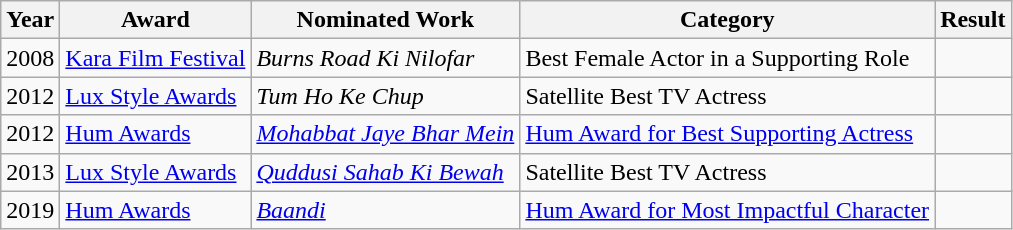<table class="wikitable sortable">
<tr>
<th>Year</th>
<th>Award</th>
<th>Nominated Work</th>
<th>Category</th>
<th>Result</th>
</tr>
<tr>
<td rowspan="1">2008</td>
<td><a href='#'>Kara Film Festival</a></td>
<td><em>Burns Road Ki Nilofar</em></td>
<td>Best Female Actor in a Supporting Role</td>
<td></td>
</tr>
<tr>
<td rowspan="1">2012</td>
<td><a href='#'>Lux Style Awards</a></td>
<td><em>Tum Ho Ke Chup</em></td>
<td>Satellite Best TV Actress</td>
<td></td>
</tr>
<tr>
<td rowspan="1">2012</td>
<td><a href='#'>Hum Awards</a></td>
<td><em><a href='#'>Mohabbat Jaye Bhar Mein</a></em></td>
<td><a href='#'>Hum Award for Best Supporting Actress</a></td>
<td></td>
</tr>
<tr>
<td rowspan="1">2013</td>
<td><a href='#'>Lux Style Awards</a></td>
<td><em><a href='#'>Quddusi Sahab Ki Bewah</a></em></td>
<td>Satellite Best TV Actress</td>
<td></td>
</tr>
<tr>
<td rowspan="1">2019</td>
<td><a href='#'>Hum Awards</a></td>
<td><em><a href='#'>Baandi</a></em></td>
<td><a href='#'>Hum Award for Most Impactful Character</a></td>
<td></td>
</tr>
</table>
